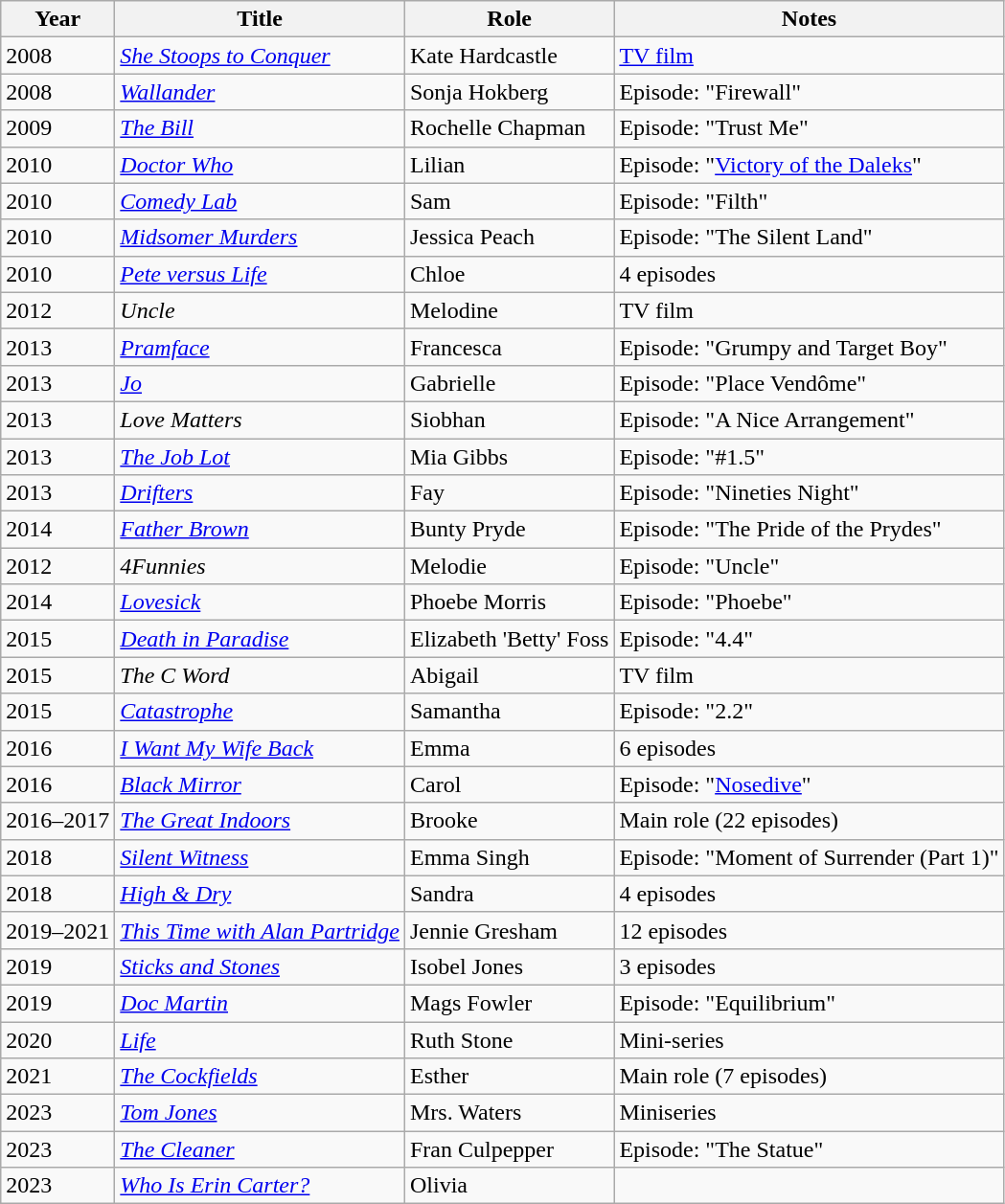<table class="wikitable sortable">
<tr>
<th>Year</th>
<th>Title</th>
<th>Role</th>
<th class=unsortable>Notes</th>
</tr>
<tr>
<td>2008</td>
<td><em><a href='#'>She Stoops to Conquer</a></em></td>
<td>Kate Hardcastle</td>
<td><a href='#'>TV film</a></td>
</tr>
<tr>
<td>2008</td>
<td><em><a href='#'>Wallander</a></em></td>
<td>Sonja Hokberg</td>
<td>Episode: "Firewall"</td>
</tr>
<tr>
<td>2009</td>
<td><em><a href='#'>The Bill</a></em></td>
<td>Rochelle Chapman</td>
<td>Episode: "Trust Me"</td>
</tr>
<tr>
<td>2010</td>
<td><em><a href='#'>Doctor Who</a></em></td>
<td>Lilian</td>
<td>Episode: "<a href='#'>Victory of the Daleks</a>"</td>
</tr>
<tr>
<td>2010</td>
<td><em><a href='#'>Comedy Lab</a></em></td>
<td>Sam</td>
<td>Episode: "Filth"</td>
</tr>
<tr>
<td>2010</td>
<td><em><a href='#'>Midsomer Murders</a></em></td>
<td>Jessica Peach</td>
<td>Episode: "The Silent Land"</td>
</tr>
<tr>
<td>2010</td>
<td><em><a href='#'>Pete versus Life</a></em></td>
<td>Chloe</td>
<td>4 episodes</td>
</tr>
<tr>
<td>2012</td>
<td><em>Uncle</em></td>
<td>Melodine</td>
<td>TV film</td>
</tr>
<tr>
<td>2013</td>
<td><em><a href='#'>Pramface</a></em></td>
<td>Francesca</td>
<td>Episode: "Grumpy and Target Boy"</td>
</tr>
<tr>
<td>2013</td>
<td><em><a href='#'>Jo</a></em></td>
<td>Gabrielle</td>
<td>Episode: "Place Vendôme"</td>
</tr>
<tr>
<td>2013</td>
<td><em>Love Matters</em></td>
<td>Siobhan</td>
<td>Episode: "A Nice Arrangement"</td>
</tr>
<tr>
<td>2013</td>
<td><em><a href='#'>The Job Lot</a></em></td>
<td>Mia Gibbs</td>
<td>Episode: "#1.5"</td>
</tr>
<tr>
<td>2013</td>
<td><em><a href='#'>Drifters</a></em></td>
<td>Fay</td>
<td>Episode: "Nineties Night"</td>
</tr>
<tr>
<td>2014</td>
<td><em><a href='#'>Father Brown</a></em></td>
<td>Bunty Pryde</td>
<td>Episode: "The Pride of the Prydes"</td>
</tr>
<tr>
<td>2012</td>
<td><em>4Funnies</em></td>
<td>Melodie</td>
<td>Episode: "Uncle"</td>
</tr>
<tr>
<td>2014</td>
<td><em><a href='#'>Lovesick</a></em></td>
<td>Phoebe Morris</td>
<td>Episode: "Phoebe"</td>
</tr>
<tr>
<td>2015</td>
<td><em><a href='#'>Death in Paradise</a></em></td>
<td>Elizabeth 'Betty' Foss</td>
<td>Episode: "4.4"</td>
</tr>
<tr>
<td>2015</td>
<td><em>The C Word</em></td>
<td>Abigail</td>
<td>TV film</td>
</tr>
<tr>
<td>2015</td>
<td><em><a href='#'>Catastrophe</a></em></td>
<td>Samantha</td>
<td>Episode: "2.2"</td>
</tr>
<tr>
<td>2016</td>
<td><em><a href='#'>I Want My Wife Back</a></em></td>
<td>Emma</td>
<td>6 episodes</td>
</tr>
<tr>
<td>2016</td>
<td><em><a href='#'>Black Mirror</a></em></td>
<td>Carol</td>
<td>Episode: "<a href='#'>Nosedive</a>"</td>
</tr>
<tr>
<td>2016–2017</td>
<td><em><a href='#'>The Great Indoors</a></em></td>
<td>Brooke</td>
<td>Main role (22 episodes)</td>
</tr>
<tr>
<td>2018</td>
<td><em><a href='#'>Silent Witness</a></em></td>
<td>Emma Singh</td>
<td>Episode: "Moment of Surrender (Part 1)"</td>
</tr>
<tr>
<td>2018</td>
<td><em><a href='#'>High & Dry</a></em></td>
<td>Sandra</td>
<td>4 episodes</td>
</tr>
<tr>
<td>2019–2021</td>
<td><em><a href='#'>This Time with Alan Partridge</a></em></td>
<td>Jennie Gresham</td>
<td>12 episodes</td>
</tr>
<tr>
<td>2019</td>
<td><em><a href='#'>Sticks and Stones</a></em></td>
<td>Isobel Jones</td>
<td>3 episodes</td>
</tr>
<tr>
<td>2019</td>
<td><em><a href='#'>Doc Martin</a></em></td>
<td>Mags Fowler</td>
<td>Episode: "Equilibrium"</td>
</tr>
<tr>
<td>2020</td>
<td><em><a href='#'>Life</a></em></td>
<td>Ruth Stone</td>
<td>Mini-series</td>
</tr>
<tr>
<td>2021</td>
<td><em><a href='#'>The Cockfields</a></em></td>
<td>Esther</td>
<td>Main role (7 episodes)</td>
</tr>
<tr>
<td>2023</td>
<td><em><a href='#'>Tom Jones</a></em></td>
<td>Mrs. Waters</td>
<td>Miniseries</td>
</tr>
<tr>
<td>2023</td>
<td><em><a href='#'>The Cleaner</a></em></td>
<td>Fran Culpepper</td>
<td>Episode: "The Statue"</td>
</tr>
<tr>
<td>2023</td>
<td><em><a href='#'>Who Is Erin Carter?</a></em></td>
<td>Olivia</td>
<td></td>
</tr>
</table>
